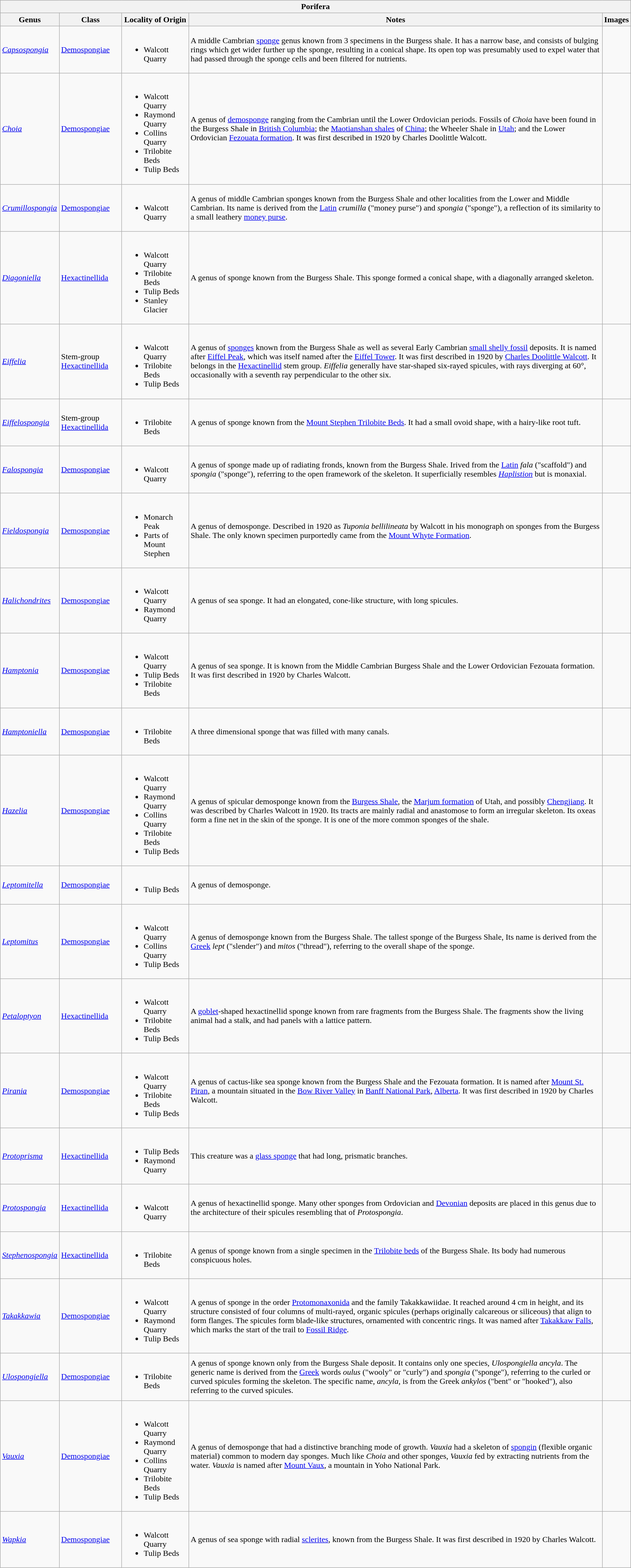<table class="wikitable sortable mw-collapsible">
<tr>
<th colspan="6" align="center">Porifera</th>
</tr>
<tr>
<th>Genus</th>
<th>Class</th>
<th>Locality of Origin</th>
<th>Notes</th>
<th>Images</th>
</tr>
<tr>
<td><em><a href='#'>Capsospongia</a></em></td>
<td><a href='#'>Demospongiae</a></td>
<td><br><ul><li>Walcott Quarry</li></ul></td>
<td>A middle Cambrian <a href='#'>sponge</a> genus known from 3 specimens in the Burgess shale. It has a narrow base, and consists of bulging rings which get wider further up the sponge, resulting in a conical shape. Its open top was presumably used to expel water that had passed through the sponge cells and been filtered for nutrients.</td>
<td></td>
</tr>
<tr>
<td><em><a href='#'>Choia</a></em></td>
<td><a href='#'>Demospongiae</a></td>
<td><br><ul><li>Walcott Quarry</li><li>Raymond Quarry</li><li>Collins Quarry</li><li>Trilobite Beds</li><li>Tulip Beds</li></ul></td>
<td>A genus of <a href='#'>demosponge</a> ranging from the Cambrian until the Lower Ordovician periods. Fossils of <em>Choia</em> have been found in the Burgess Shale in <a href='#'>British Columbia</a>; the <a href='#'>Maotianshan shales</a> of <a href='#'>China</a>; the Wheeler Shale in <a href='#'>Utah</a>; and the Lower Ordovician <a href='#'>Fezouata formation</a>. It was first described in 1920 by Charles Doolittle Walcott.</td>
<td></td>
</tr>
<tr>
<td><em><a href='#'>Crumillospongia</a></em></td>
<td><a href='#'>Demospongiae</a></td>
<td><br><ul><li>Walcott Quarry</li></ul></td>
<td>A genus of middle Cambrian sponges known from the Burgess Shale and other localities from the Lower and Middle Cambrian. Its name is derived from the <a href='#'>Latin</a> <em>crumilla</em> ("money purse") and <em>spongia</em> ("sponge"), a reflection of its similarity to a small leathery <a href='#'>money purse</a>.</td>
<td></td>
</tr>
<tr>
<td><em><a href='#'>Diagoniella</a></em></td>
<td><a href='#'>Hexactinellida</a></td>
<td><br><ul><li>Walcott Quarry</li><li>Trilobite Beds</li><li>Tulip Beds</li><li>Stanley Glacier</li></ul></td>
<td>A genus of sponge known from the Burgess Shale. This sponge formed a conical shape, with a diagonally arranged skeleton.</td>
<td></td>
</tr>
<tr>
<td><em><a href='#'>Eiffelia</a></em></td>
<td>Stem-group <a href='#'>Hexactinellida</a></td>
<td><br><ul><li>Walcott Quarry</li><li>Trilobite Beds</li><li>Tulip Beds</li></ul></td>
<td>A genus of <a href='#'>sponges</a> known from the Burgess Shale as well as several Early Cambrian <a href='#'>small shelly fossil</a> deposits. It is named after <a href='#'>Eiffel Peak</a>, which was itself named after the <a href='#'>Eiffel Tower</a>. It was first described in 1920 by <a href='#'>Charles Doolittle Walcott</a>. It belongs in the <a href='#'>Hexactinellid</a> stem group. <em>Eiffelia</em> generally have star-shaped six-rayed spicules, with rays diverging at 60°, occasionally with a seventh ray perpendicular to the other six.</td>
<td></td>
</tr>
<tr>
<td><em><a href='#'>Eiffelospongia</a></em></td>
<td>Stem-group <a href='#'>Hexactinellida</a></td>
<td><br><ul><li>Trilobite Beds</li></ul></td>
<td>A genus of sponge known from the <a href='#'>Mount Stephen Trilobite Beds</a>. It had a small ovoid shape, with a hairy-like root tuft.</td>
<td></td>
</tr>
<tr>
<td><em><a href='#'>Falospongia</a></em></td>
<td><a href='#'>Demospongiae</a></td>
<td><br><ul><li>Walcott Quarry</li></ul></td>
<td>A genus of sponge made up of radiating fronds, known from the Burgess Shale. Irived from the <a href='#'>Latin</a> <em>fala</em> ("scaffold") and <em>spongia</em> ("sponge"), referring to the open framework of the skeleton. It superficially resembles <em><a href='#'>Haplistion</a></em> but is monaxial.</td>
<td></td>
</tr>
<tr>
<td><em><a href='#'>Fieldospongia</a></em></td>
<td><a href='#'>Demospongiae</a></td>
<td><br><ul><li>Monarch Peak</li><li>Parts of Mount Stephen</li></ul></td>
<td>A genus of demosponge. Described in 1920 as <em>Tuponia bellilineata</em> by Walcott in his monograph on sponges from the Burgess Shale. The only known specimen purportedly came from the <a href='#'>Mount Whyte Formation</a>.</td>
<td></td>
</tr>
<tr>
<td><em><a href='#'>Halichondrites</a></em></td>
<td><a href='#'>Demospongiae</a></td>
<td><br><ul><li>Walcott Quarry</li><li>Raymond Quarry</li></ul></td>
<td>A genus of sea sponge. It had an elongated, cone-like structure, with long spicules.</td>
<td></td>
</tr>
<tr>
<td><em><a href='#'>Hamptonia</a></em></td>
<td><a href='#'>Demospongiae</a></td>
<td><br><ul><li>Walcott Quarry</li><li>Tulip Beds</li><li>Trilobite Beds</li></ul></td>
<td>A genus of sea sponge. It is known from the Middle Cambrian Burgess Shale and the Lower Ordovician Fezouata formation. It was first described in 1920 by Charles Walcott.</td>
<td></td>
</tr>
<tr>
<td><em><a href='#'>Hamptoniella</a></em></td>
<td><a href='#'>Demospongiae</a></td>
<td><br><ul><li>Trilobite Beds</li></ul></td>
<td>A three dimensional sponge that was filled with many canals.</td>
<td></td>
</tr>
<tr>
<td><em><a href='#'>Hazelia</a></em></td>
<td><a href='#'>Demospongiae</a></td>
<td><br><ul><li>Walcott Quarry</li><li>Raymond Quarry</li><li>Collins Quarry</li><li>Trilobite Beds</li><li>Tulip Beds</li></ul></td>
<td>A genus of spicular demosponge known from the <a href='#'>Burgess Shale</a>, the <a href='#'>Marjum formation</a> of Utah, and possibly <a href='#'>Chengjiang</a>. It was described by Charles Walcott in 1920. Its tracts are mainly radial and anastomose to form an irregular skeleton. Its oxeas form a fine net in the skin of the sponge. It is one of the more common sponges of the shale.</td>
<td></td>
</tr>
<tr>
<td><em><a href='#'>Leptomitella</a></em></td>
<td><a href='#'>Demospongiae</a></td>
<td><br><ul><li>Tulip Beds</li></ul></td>
<td>A genus of demosponge.</td>
<td></td>
</tr>
<tr>
<td><em><a href='#'>Leptomitus</a></em></td>
<td><a href='#'>Demospongiae</a></td>
<td><br><ul><li>Walcott Quarry</li><li>Collins Quarry</li><li>Tulip Beds</li></ul></td>
<td>A genus of demosponge known from the Burgess Shale. The tallest sponge of the Burgess Shale, Its name is derived from the <a href='#'>Greek</a> <em>lept</em> ("slender") and <em>mitos</em> ("thread"), referring to the overall shape of the sponge.</td>
<td></td>
</tr>
<tr>
<td><em><a href='#'>Petaloptyon</a></em></td>
<td><a href='#'>Hexactinellida</a></td>
<td><br><ul><li>Walcott Quarry</li><li>Trilobite Beds</li><li>Tulip Beds</li></ul></td>
<td>A <a href='#'>goblet</a>-shaped hexactinellid sponge known from rare fragments from the Burgess Shale. The fragments show the living animal had a stalk, and had panels with a lattice pattern.</td>
<td></td>
</tr>
<tr>
<td><em><a href='#'>Pirania</a></em></td>
<td><a href='#'>Demospongiae</a></td>
<td><br><ul><li>Walcott Quarry</li><li>Trilobite Beds</li><li>Tulip Beds</li></ul></td>
<td>A genus of cactus-like sea sponge known from the Burgess Shale and the Fezouata formation. It is named after <a href='#'>Mount St. Piran</a>, a mountain situated in the <a href='#'>Bow River Valley</a> in <a href='#'>Banff National Park</a>, <a href='#'>Alberta</a>. It was first described in 1920 by Charles Walcott.</td>
<td></td>
</tr>
<tr>
<td><em><a href='#'>Protoprisma</a></em></td>
<td><a href='#'>Hexactinellida</a></td>
<td><br><ul><li>Tulip Beds</li><li>Raymond Quarry</li></ul></td>
<td>This creature was a <a href='#'>glass sponge</a> that had long, prismatic branches.</td>
<td></td>
</tr>
<tr>
<td><em><a href='#'>Protospongia</a></em></td>
<td><a href='#'>Hexactinellida</a></td>
<td><br><ul><li>Walcott Quarry</li></ul></td>
<td>A genus of hexactinellid sponge. Many other sponges from Ordovician and <a href='#'>Devonian</a> deposits are placed in this genus due to the architecture of their spicules resembling that of <em>Protospongia</em>.</td>
<td></td>
</tr>
<tr>
<td><em><a href='#'>Stephenospongia</a></em></td>
<td><a href='#'>Hexactinellida</a></td>
<td><br><ul><li>Trilobite Beds</li></ul></td>
<td>A genus of sponge known from a single specimen in the <a href='#'>Trilobite beds</a> of the Burgess Shale. Its body had numerous conspicuous holes.</td>
<td></td>
</tr>
<tr>
<td><em><a href='#'>Takakkawia</a></em></td>
<td><a href='#'>Demospongiae</a></td>
<td><br><ul><li>Walcott Quarry</li><li>Raymond Quarry</li><li>Tulip Beds</li></ul></td>
<td>A genus of sponge in the order <a href='#'>Protomonaxonida</a> and the family Takakkawiidae. It reached around 4 cm in height, and its structure consisted of four columns of multi-rayed, organic spicules (perhaps originally calcareous or siliceous) that align to form flanges. The spicules form blade-like structures, ornamented with concentric rings. It was named after <a href='#'>Takakkaw Falls</a>, which marks the start of the trail to <a href='#'>Fossil Ridge</a>.</td>
<td></td>
</tr>
<tr>
<td><em><a href='#'>Ulospongiella</a></em></td>
<td><a href='#'>Demospongiae</a></td>
<td><br><ul><li>Trilobite Beds</li></ul></td>
<td>A genus of sponge known only from the Burgess Shale deposit. It contains only one species, <em>Ulospongiella ancyla</em>. The generic name is derived from the <a href='#'>Greek</a> words <em>oulus</em> ("wooly" or "curly") and <em>spongia</em> ("sponge"), referring to the curled or curved spicules forming the skeleton. The specific name, <em>ancyla</em>, is from the Greek <em>ankylos</em> ("bent" or "hooked"), also referring to the curved spicules.</td>
<td></td>
</tr>
<tr>
<td><em><a href='#'>Vauxia</a></em></td>
<td><a href='#'>Demospongiae</a></td>
<td><br><ul><li>Walcott Quarry</li><li>Raymond Quarry</li><li>Collins Quarry</li><li>Trilobite Beds</li><li>Tulip Beds</li></ul></td>
<td>A genus of demosponge that had a distinctive branching mode of growth. <em>Vauxia</em> had a skeleton of <a href='#'>spongin</a> (flexible organic material) common to modern day sponges. Much like <em>Choia</em> and other sponges, <em>Vauxia</em> fed by extracting nutrients from the water. <em>Vauxia</em> is named after <a href='#'>Mount Vaux</a>, a mountain in Yoho National Park.</td>
<td></td>
</tr>
<tr>
<td><em><a href='#'>Wapkia</a></em></td>
<td><a href='#'>Demospongiae</a></td>
<td><br><ul><li>Walcott Quarry</li><li>Tulip Beds</li></ul></td>
<td>A genus of sea sponge with radial <a href='#'>sclerites</a>, known from the Burgess Shale. It was first described in 1920 by Charles Walcott.</td>
<td></td>
</tr>
</table>
